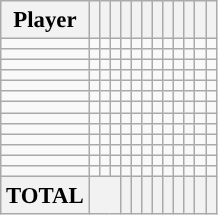<table class="wikitable sortable" style="font-size:95%; text-align:right;">
<tr>
<th>Player</th>
<th></th>
<th></th>
<th></th>
<th></th>
<th></th>
<th></th>
<th></th>
<th></th>
<th></th>
<th></th>
<th></th>
<th></th>
</tr>
<tr>
<td></td>
<td></td>
<td></td>
<td></td>
<td></td>
<td></td>
<td></td>
<td></td>
<td></td>
<td></td>
<td></td>
<td></td>
<td></td>
</tr>
<tr>
<td></td>
<td></td>
<td></td>
<td></td>
<td></td>
<td></td>
<td></td>
<td></td>
<td></td>
<td></td>
<td></td>
<td></td>
<td></td>
</tr>
<tr>
<td></td>
<td></td>
<td></td>
<td></td>
<td></td>
<td></td>
<td></td>
<td></td>
<td></td>
<td></td>
<td></td>
<td></td>
<td></td>
</tr>
<tr>
<td></td>
<td></td>
<td></td>
<td></td>
<td></td>
<td></td>
<td></td>
<td></td>
<td></td>
<td></td>
<td></td>
<td></td>
<td></td>
</tr>
<tr>
<td></td>
<td></td>
<td></td>
<td></td>
<td></td>
<td></td>
<td></td>
<td></td>
<td></td>
<td></td>
<td></td>
<td></td>
<td></td>
</tr>
<tr>
<td></td>
<td></td>
<td></td>
<td></td>
<td></td>
<td></td>
<td></td>
<td></td>
<td></td>
<td></td>
<td></td>
<td></td>
<td></td>
</tr>
<tr>
<td></td>
<td></td>
<td></td>
<td></td>
<td></td>
<td></td>
<td></td>
<td></td>
<td></td>
<td></td>
<td></td>
<td></td>
<td></td>
</tr>
<tr>
<td></td>
<td></td>
<td></td>
<td></td>
<td></td>
<td></td>
<td></td>
<td></td>
<td></td>
<td></td>
<td></td>
<td></td>
<td></td>
</tr>
<tr>
<td></td>
<td></td>
<td></td>
<td></td>
<td></td>
<td></td>
<td></td>
<td></td>
<td></td>
<td></td>
<td></td>
<td></td>
<td></td>
</tr>
<tr>
<td></td>
<td></td>
<td></td>
<td></td>
<td></td>
<td></td>
<td></td>
<td></td>
<td></td>
<td></td>
<td></td>
<td></td>
<td></td>
</tr>
<tr>
<td></td>
<td></td>
<td></td>
<td></td>
<td></td>
<td></td>
<td></td>
<td></td>
<td></td>
<td></td>
<td></td>
<td></td>
<td></td>
</tr>
<tr>
<td></td>
<td></td>
<td></td>
<td></td>
<td></td>
<td></td>
<td></td>
<td></td>
<td></td>
<td></td>
<td></td>
<td></td>
<td></td>
</tr>
<tr>
<td></td>
<td></td>
<td></td>
<td></td>
<td></td>
<td></td>
<td></td>
<td></td>
<td></td>
<td></td>
<td></td>
<td></td>
<td></td>
</tr>
<tr>
<th align=center>TOTAL</th>
<th colspan=3></th>
<th></th>
<th></th>
<th></th>
<th></th>
<th></th>
<th></th>
<th></th>
<th></th>
<th></th>
</tr>
</table>
